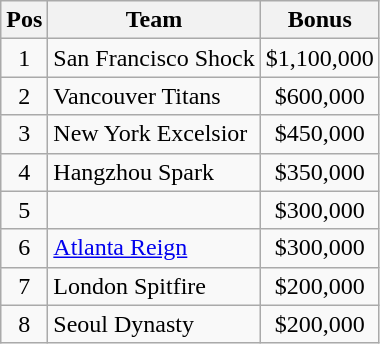<table class="wikitable" style="text-align: center">
<tr>
<th>Pos</th>
<th>Team</th>
<th>Bonus</th>
</tr>
<tr>
<td>1</td>
<td style="text-align:left">San Francisco Shock</td>
<td>$1,100,000</td>
</tr>
<tr>
<td>2</td>
<td style="text-align:left">Vancouver Titans</td>
<td>$600,000</td>
</tr>
<tr>
<td>3</td>
<td style="text-align:left">New York Excelsior</td>
<td>$450,000</td>
</tr>
<tr>
<td>4</td>
<td style="text-align:left">Hangzhou Spark</td>
<td>$350,000</td>
</tr>
<tr>
<td>5</td>
<td style="text-align:left"></td>
<td>$300,000</td>
</tr>
<tr>
<td>6</td>
<td style="text-align:left"><a href='#'>Atlanta Reign</a></td>
<td>$300,000</td>
</tr>
<tr>
<td>7</td>
<td style="text-align:left">London Spitfire</td>
<td>$200,000</td>
</tr>
<tr>
<td>8</td>
<td style="text-align:left">Seoul Dynasty</td>
<td>$200,000</td>
</tr>
</table>
